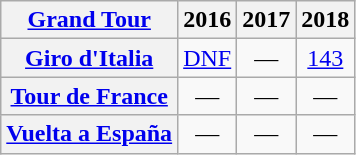<table class="wikitable plainrowheaders">
<tr>
<th scope="col"><a href='#'>Grand Tour</a></th>
<th scope="col">2016</th>
<th scope="col">2017</th>
<th scope="col">2018</th>
</tr>
<tr style="text-align:center;">
<th scope="row"> <a href='#'>Giro d'Italia</a></th>
<td style="text-align:center;"><a href='#'>DNF</a></td>
<td>—</td>
<td style="text-align:center;"><a href='#'>143</a></td>
</tr>
<tr style="text-align:center;">
<th scope="row"> <a href='#'>Tour de France</a></th>
<td>—</td>
<td>—</td>
<td>—</td>
</tr>
<tr style="text-align:center;">
<th scope="row"> <a href='#'>Vuelta a España</a></th>
<td>—</td>
<td>—</td>
<td>—</td>
</tr>
</table>
